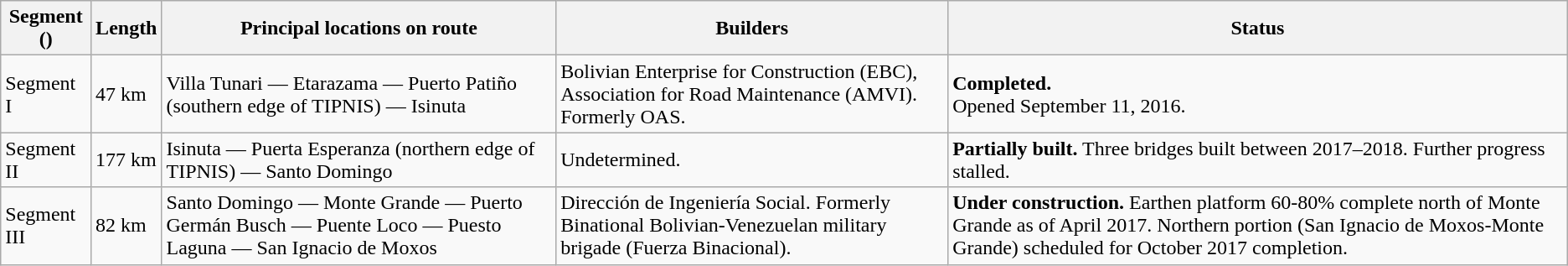<table class="wikitable">
<tr>
<th>Segment ()</th>
<th>Length</th>
<th>Principal locations on route</th>
<th>Builders</th>
<th>Status</th>
</tr>
<tr>
<td>Segment I</td>
<td>47 km</td>
<td>Villa Tunari — Etarazama — Puerto Patiño (southern edge of TIPNIS) — Isinuta</td>
<td>Bolivian Enterprise for Construction (EBC), Association for Road Maintenance (AMVI).<br>Formerly OAS.</td>
<td> <strong>Completed.</strong><br>Opened September 11, 2016.</td>
</tr>
<tr>
<td>Segment II</td>
<td>177 km</td>
<td>Isinuta — Puerta Esperanza (northern edge of TIPNIS) — Santo Domingo</td>
<td>Undetermined.</td>
<td><strong>Partially built.</strong> Three bridges built between 2017–2018. Further progress stalled.</td>
</tr>
<tr>
<td>Segment III</td>
<td>82 km</td>
<td>Santo Domingo — Monte Grande — Puerto Germán Busch — Puente Loco — Puesto Laguna — San Ignacio de Moxos</td>
<td>Dirección de Ingeniería Social. Formerly Binational Bolivian-Venezuelan military brigade (Fuerza Binacional).</td>
<td><strong>Under construction.</strong> Earthen platform 60-80% complete north of Monte Grande as of April 2017. Northern portion (San Ignacio de Moxos-Monte Grande) scheduled for October 2017 completion.</td>
</tr>
</table>
